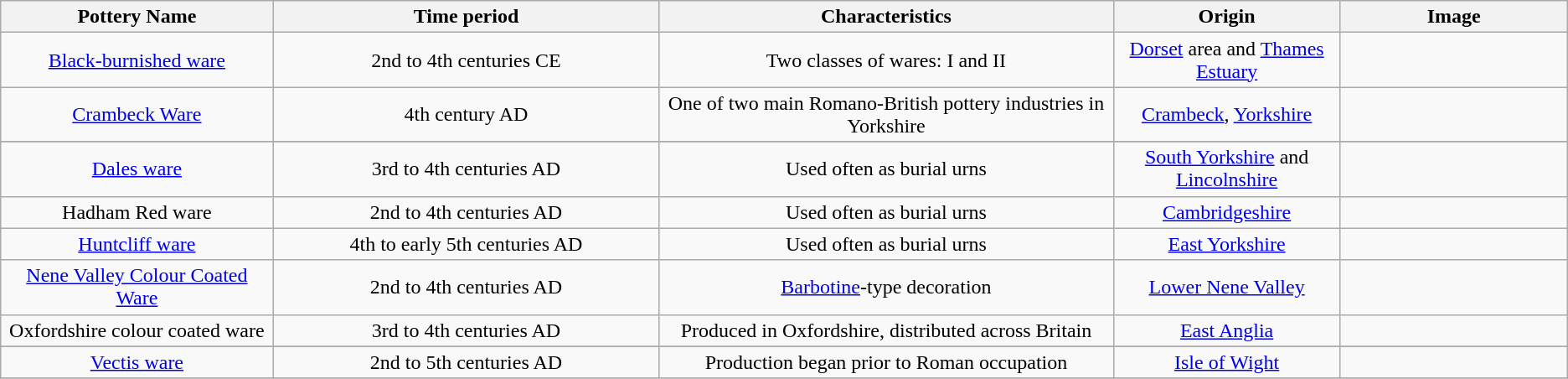<table class="wikitable sortable" style="text-align:center">
<tr>
<th width="12%">Pottery Name</th>
<th width="17%">Time period</th>
<th width="20%">Characteristics</th>
<th width="10%">Origin</th>
<th width="10%">Image</th>
</tr>
<tr>
<td><a href='#'>Black-burnished ware</a></td>
<td>2nd to 4th centuries CE</td>
<td>Two classes of wares: I and II</td>
<td><a href='#'>Dorset</a> area and <a href='#'>Thames Estuary</a></td>
<td></td>
</tr>
<tr>
<td><a href='#'>Crambeck Ware</a></td>
<td>4th century AD</td>
<td>One of two main Romano-British pottery industries in Yorkshire</td>
<td><a href='#'>Crambeck</a>, <a href='#'>Yorkshire</a></td>
<td></td>
</tr>
<tr>
</tr>
<tr>
<td><a href='#'>Dales ware</a></td>
<td>3rd to 4th centuries AD</td>
<td>Used often as burial urns</td>
<td><a href='#'>South Yorkshire</a> and <a href='#'>Lincolnshire</a></td>
<td></td>
</tr>
<tr>
<td>Hadham Red ware</td>
<td>2nd to 4th centuries AD</td>
<td>Used often as burial urns</td>
<td><a href='#'>Cambridgeshire</a></td>
<td></td>
</tr>
<tr>
<td><a href='#'>Huntcliff ware</a></td>
<td>4th to early 5th centuries AD</td>
<td>Used often as burial urns</td>
<td><a href='#'>East Yorkshire</a></td>
<td></td>
</tr>
<tr>
<td><a href='#'>Nene Valley Colour Coated Ware</a></td>
<td>2nd to 4th centuries AD</td>
<td><a href='#'>Barbotine</a>-type decoration</td>
<td><a href='#'>Lower Nene Valley</a></td>
<td></td>
</tr>
<tr>
<td>Oxfordshire colour coated ware</td>
<td>3rd to 4th centuries AD</td>
<td>Produced in Oxfordshire, distributed across Britain</td>
<td><a href='#'>East Anglia</a></td>
<td></td>
</tr>
<tr>
</tr>
<tr>
<td><a href='#'>Vectis ware</a></td>
<td>2nd to 5th centuries AD</td>
<td>Production began prior to Roman occupation</td>
<td><a href='#'>Isle of Wight</a></td>
<td></td>
</tr>
<tr>
</tr>
</table>
